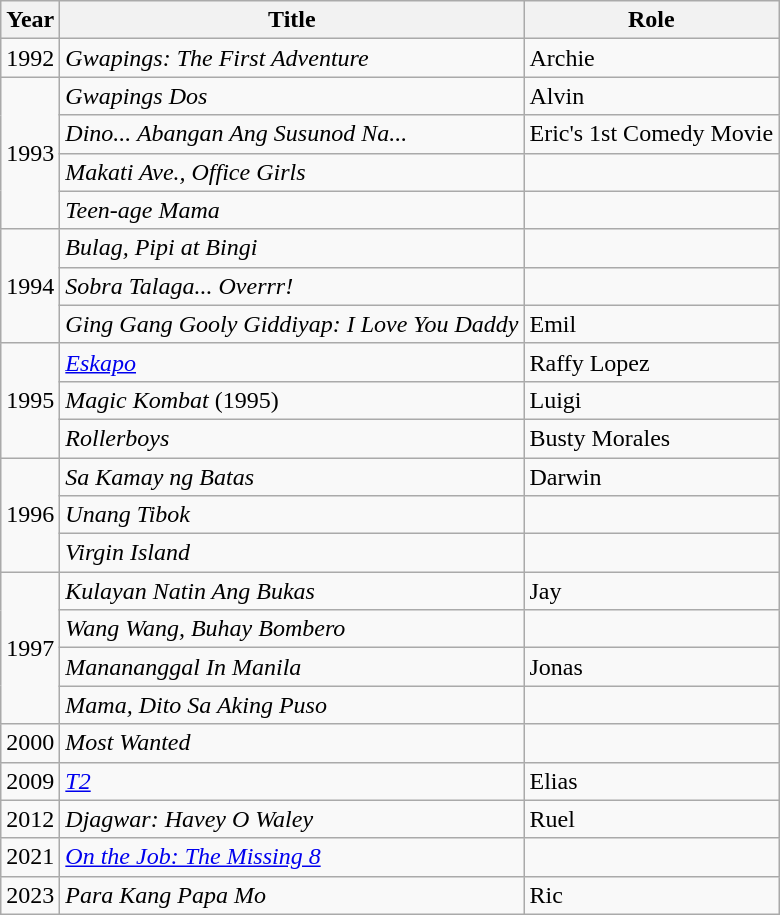<table class="wikitable plainrowheaders">
<tr>
<th>Year</th>
<th>Title</th>
<th>Role</th>
</tr>
<tr>
<td>1992</td>
<td><em>Gwapings: The First Adventure</em></td>
<td>Archie</td>
</tr>
<tr>
<td rowspan="4">1993</td>
<td><em>Gwapings Dos</em></td>
<td>Alvin</td>
</tr>
<tr>
<td><em>Dino... Abangan Ang Susunod Na...</em></td>
<td>Eric's 1st Comedy Movie</td>
</tr>
<tr>
<td><em>Makati Ave., Office Girls</em></td>
<td></td>
</tr>
<tr>
<td><em>Teen-age Mama</em></td>
<td></td>
</tr>
<tr>
<td rowspan="3">1994</td>
<td><em>Bulag, Pipi at Bingi</em></td>
<td></td>
</tr>
<tr>
<td><em>Sobra Talaga... Overrr!</em></td>
<td></td>
</tr>
<tr>
<td><em>Ging Gang Gooly Giddiyap: I Love You Daddy</em></td>
<td>Emil</td>
</tr>
<tr>
<td rowspan="3">1995</td>
<td><em><a href='#'>Eskapo</a></em></td>
<td>Raffy Lopez</td>
</tr>
<tr>
<td><em>Magic Kombat</em> (1995)</td>
<td>Luigi</td>
</tr>
<tr>
<td><em>Rollerboys</em></td>
<td>Busty Morales</td>
</tr>
<tr>
<td rowspan="3">1996</td>
<td><em>Sa Kamay ng Batas</em></td>
<td>Darwin</td>
</tr>
<tr>
<td><em>Unang Tibok</em></td>
<td></td>
</tr>
<tr>
<td><em>Virgin Island</em></td>
<td></td>
</tr>
<tr>
<td rowspan="4">1997</td>
<td><em>Kulayan Natin Ang Bukas</em></td>
<td>Jay</td>
</tr>
<tr>
<td><em>Wang Wang, Buhay Bombero</em></td>
<td></td>
</tr>
<tr>
<td><em>Manananggal In Manila</em></td>
<td>Jonas</td>
</tr>
<tr>
<td><em>Mama, Dito Sa Aking Puso</em></td>
<td></td>
</tr>
<tr>
<td>2000</td>
<td><em>Most Wanted</em></td>
<td></td>
</tr>
<tr>
<td>2009</td>
<td><em><a href='#'>T2</a></em></td>
<td>Elias</td>
</tr>
<tr>
<td>2012</td>
<td><em>Djagwar: Havey O Waley</em></td>
<td>Ruel</td>
</tr>
<tr>
<td>2021</td>
<td><em><a href='#'>On the Job: The Missing 8</a></em></td>
<td></td>
</tr>
<tr>
<td>2023</td>
<td><em>Para Kang Papa Mo</em></td>
<td>Ric</td>
</tr>
</table>
